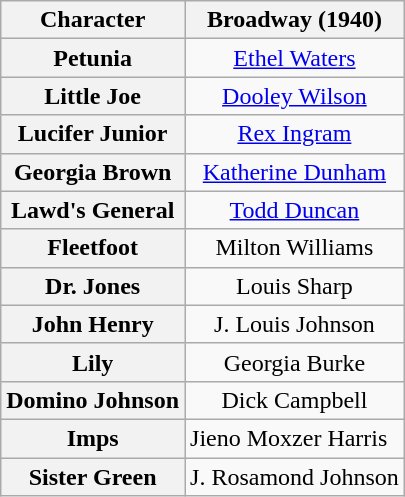<table class="wikitable" style="width:1000;">
<tr>
<th>Character</th>
<th>Broadway (1940)</th>
</tr>
<tr>
<th>Petunia</th>
<td colspan='1' align=center><a href='#'>Ethel Waters</a></td>
</tr>
<tr>
<th>Little Joe</th>
<td colspan='1' align=center><a href='#'>Dooley Wilson</a></td>
</tr>
<tr>
<th>Lucifer Junior</th>
<td colspan='1' align=center><a href='#'>Rex Ingram</a></td>
</tr>
<tr>
<th>Georgia Brown</th>
<td colspan='1' align=center><a href='#'>Katherine Dunham</a></td>
</tr>
<tr>
<th>Lawd's General</th>
<td colspan='1' align=center><a href='#'>Todd Duncan</a></td>
</tr>
<tr>
<th>Fleetfoot</th>
<td colspan='1' align=center>Milton Williams</td>
</tr>
<tr>
<th>Dr. Jones</th>
<td colspan='1' align=center>Louis Sharp</td>
</tr>
<tr>
<th>John Henry</th>
<td colspan='1' align=center>J. Louis Johnson</td>
</tr>
<tr>
<th>Lily</th>
<td colspan='1' align=center>Georgia Burke</td>
</tr>
<tr>
<th>Domino Johnson</th>
<td colspan='1' align=center>Dick Campbell</td>
</tr>
<tr>
<th>Imps</th>
<td>Jieno Moxzer Harris</td>
</tr>
<tr>
<th>Sister Green</th>
<td colspan='1' align=center>J. Rosamond Johnson</td>
</tr>
</table>
